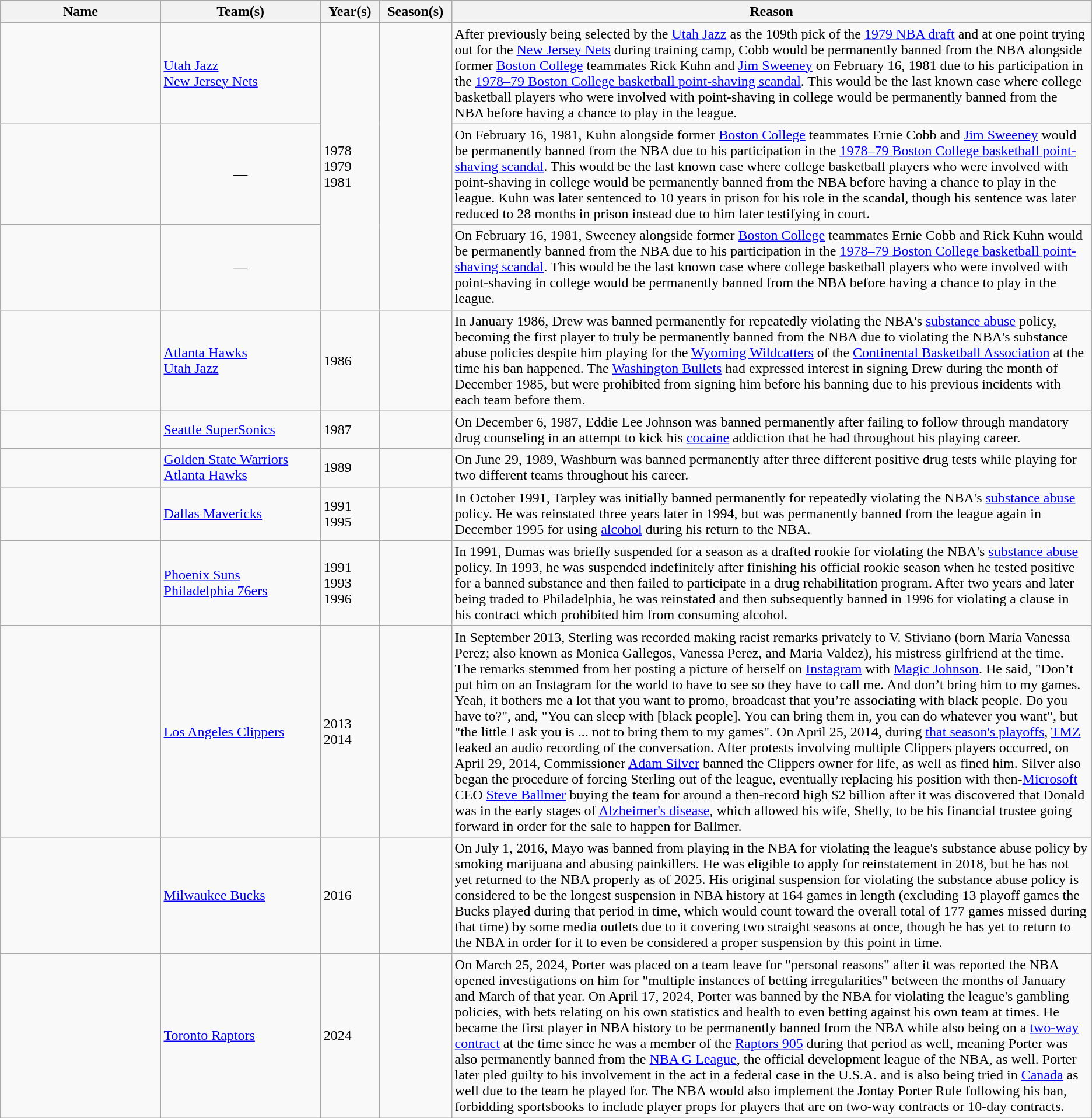<table class="wikitable sortable">
<tr>
<th width=12%>Name</th>
<th width=12%>Team(s)</th>
<th width=4%>Year(s)</th>
<th width=4%>Season(s)</th>
<th width=48% class="unsortable">Reason</th>
</tr>
<tr>
<td></td>
<td><a href='#'>Utah Jazz</a><br><a href='#'>New Jersey Nets</a></td>
<td rowspan="3">1978<br>1979<br>1981</td>
<td rowspan="3"></td>
<td>After previously being selected by the <a href='#'>Utah Jazz</a> as the 109th pick of the <a href='#'>1979 NBA draft</a> and at one point trying out for the <a href='#'>New Jersey Nets</a> during training camp, Cobb would be permanently banned from the NBA alongside former <a href='#'>Boston College</a> teammates Rick Kuhn and <a href='#'>Jim Sweeney</a> on February 16, 1981 due to his participation in the <a href='#'>1978–79 Boston College basketball point-shaving scandal</a>. This would be the last known case where college basketball players who were involved with point-shaving in college would be permanently banned from the NBA before having a chance to play in the league.</td>
</tr>
<tr>
<td></td>
<td align=center>—</td>
<td>On February 16, 1981, Kuhn alongside former <a href='#'>Boston College</a> teammates Ernie Cobb and <a href='#'>Jim Sweeney</a> would be permanently banned from the NBA due to his participation in the <a href='#'>1978–79 Boston College basketball point-shaving scandal</a>. This would be the last known case where college basketball players who were involved with point-shaving in college would be permanently banned from the NBA before having a chance to play in the league. Kuhn was later sentenced to 10 years in prison for his role in the scandal, though his sentence was later reduced to 28 months in prison instead due to him later testifying in court.</td>
</tr>
<tr>
<td></td>
<td align=center>—</td>
<td>On February 16, 1981, Sweeney alongside former <a href='#'>Boston College</a> teammates Ernie Cobb and Rick Kuhn would be permanently banned from the NBA due to his participation in the <a href='#'>1978–79 Boston College basketball point-shaving scandal</a>. This would be the last known case where college basketball players who were involved with point-shaving in college would be permanently banned from the NBA before having a chance to play in the league.</td>
</tr>
<tr>
<td></td>
<td><a href='#'>Atlanta Hawks</a><br><a href='#'>Utah Jazz</a></td>
<td>1986</td>
<td></td>
<td>In January 1986, Drew was banned permanently for repeatedly violating the NBA's <a href='#'>substance abuse</a> policy, becoming the first player to truly be permanently banned from the NBA due to violating the NBA's substance abuse policies despite him playing for the <a href='#'>Wyoming Wildcatters</a> of the <a href='#'>Continental Basketball Association</a> at the time his ban happened. The <a href='#'>Washington Bullets</a> had expressed interest in signing Drew during the month of December 1985, but were prohibited from signing him before his banning due to his previous incidents with each team before them.</td>
</tr>
<tr>
<td></td>
<td><a href='#'>Seattle SuperSonics</a></td>
<td>1987</td>
<td></td>
<td>On December 6, 1987, Eddie Lee Johnson was banned permanently after failing to follow through mandatory drug counseling in an attempt to kick his <a href='#'>cocaine</a> addiction that he had throughout his playing career.</td>
</tr>
<tr>
<td></td>
<td><a href='#'>Golden State Warriors</a><br><a href='#'>Atlanta Hawks</a></td>
<td>1989</td>
<td></td>
<td>On June 29, 1989, Washburn was banned permanently after three different positive drug tests while playing for two different teams throughout his career.</td>
</tr>
<tr>
<td></td>
<td><a href='#'>Dallas Mavericks</a></td>
<td>1991<br>1995</td>
<td><br></td>
<td>In October 1991, Tarpley was initially banned permanently for repeatedly violating the NBA's <a href='#'>substance abuse</a> policy. He was reinstated three years later in 1994, but was permanently banned from the league again in December 1995 for using <a href='#'>alcohol</a> during his return to the NBA.</td>
</tr>
<tr>
<td></td>
<td><a href='#'>Phoenix Suns</a><br><a href='#'>Philadelphia 76ers</a></td>
<td>1991<br>1993<br>1996</td>
<td><br><br></td>
<td>In 1991, Dumas was briefly suspended for a season as a drafted rookie for violating the NBA's <a href='#'>substance abuse</a> policy. In 1993, he was suspended indefinitely after finishing his official rookie season when he tested positive for a banned substance and then failed to participate in a drug rehabilitation program. After two years and later being traded to Philadelphia, he was reinstated and then subsequently banned in 1996 for violating a clause in his contract which prohibited him from consuming alcohol.</td>
</tr>
<tr>
<td></td>
<td><a href='#'>Los Angeles Clippers</a></td>
<td>2013<br>2014</td>
<td></td>
<td>In September 2013, Sterling was recorded making racist remarks privately to V. Stiviano (born María Vanessa Perez; also known as Monica Gallegos, Vanessa Perez, and Maria Valdez), his mistress girlfriend at the time. The remarks stemmed from her posting a picture of herself on <a href='#'>Instagram</a> with <a href='#'>Magic Johnson</a>. He said, "Don’t put him on an Instagram for the world to have to see so they have to call me. And don’t bring him to my games. Yeah, it bothers me a lot that you want to promo, broadcast that you’re associating with black people. Do you have to?", and, "You can sleep with [black people]. You can bring them in, you can do whatever you want", but "the little I ask you is ... not to bring them to my games". On April 25, 2014, during <a href='#'>that season's playoffs</a>, <a href='#'>TMZ</a> leaked an audio recording of the conversation. After protests involving multiple Clippers players occurred, on April 29, 2014, Commissioner <a href='#'>Adam Silver</a> banned the Clippers owner for life, as well as fined him. Silver also began the procedure of forcing Sterling out of the league, eventually replacing his position with then-<a href='#'>Microsoft</a> CEO <a href='#'>Steve Ballmer</a> buying the team for around a then-record high $2 billion after it was discovered that Donald was in the early stages of <a href='#'>Alzheimer's disease</a>, which allowed his wife, Shelly, to be his financial trustee going forward in order for the sale to happen for Ballmer.</td>
</tr>
<tr>
<td></td>
<td><a href='#'>Milwaukee Bucks</a></td>
<td>2016</td>
<td></td>
<td>On July 1, 2016, Mayo was banned from playing in the NBA for violating the league's substance abuse policy by smoking marijuana and abusing painkillers. He was eligible to apply for reinstatement in 2018, but he has not yet returned to the NBA properly as of 2025. His original suspension for violating the substance abuse policy is considered to be the longest suspension in NBA history at 164 games in length (excluding 13 playoff games the Bucks played during that period in time, which would count toward the overall total of 177 games missed during that time) by some media outlets due to it covering two straight seasons at once, though he has yet to return to the NBA in order for it to even be considered a proper suspension by this point in time.</td>
</tr>
<tr>
<td></td>
<td><a href='#'>Toronto Raptors</a></td>
<td>2024</td>
<td></td>
<td>On March 25, 2024, Porter was placed on a team leave for "personal reasons" after it was reported the NBA opened investigations on him for "multiple instances of betting irregularities" between the months of January and March of that year. On April 17, 2024, Porter was banned by the NBA for violating the league's gambling policies, with bets relating on his own statistics and health to even betting against his own team at times. He became the first player in NBA history to be permanently banned from the NBA while also being on a <a href='#'>two-way contract</a> at the time since he was a member of the <a href='#'>Raptors 905</a> during that period as well, meaning Porter was also permanently banned from the <a href='#'>NBA G League</a>, the official development league of the NBA, as well. Porter later pled guilty to his involvement in the act in a federal case in the U.S.A. and is also being tried in <a href='#'>Canada</a> as well due to the team he played for. The NBA would also implement the Jontay Porter Rule following his ban, forbidding sportsbooks to include player props for players that are on two-way contracts or 10-day contracts.</td>
</tr>
</table>
